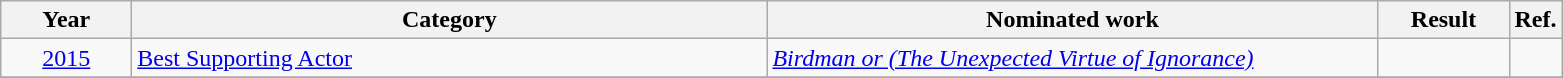<table class=wikitable>
<tr>
<th scope="col" style="width:5em;">Year</th>
<th scope="col" style="width:26em;">Category</th>
<th scope="col" style="width:25em;">Nominated work</th>
<th scope="col" style="width:5em;">Result</th>
<th>Ref.</th>
</tr>
<tr>
<td style="text-align:center;"><a href='#'>2015</a></td>
<td><a href='#'>Best Supporting Actor</a></td>
<td><em><a href='#'>Birdman or (The Unexpected Virtue of Ignorance)</a></em></td>
<td></td>
<td></td>
</tr>
<tr>
</tr>
</table>
